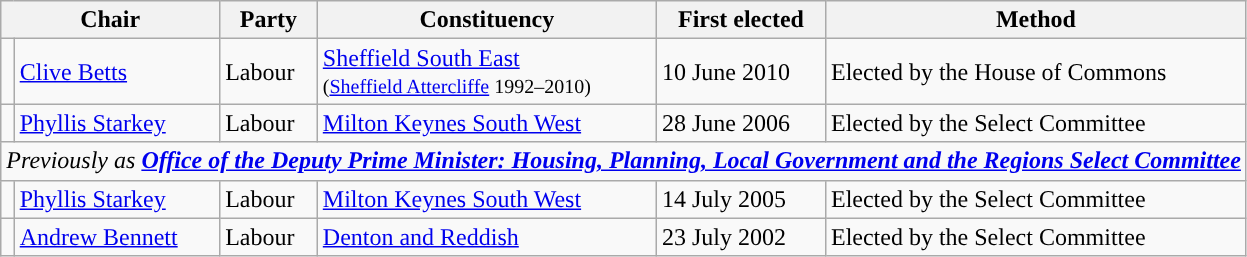<table class="wikitable">
<tr>
<th colspan="2">Chair</th>
<th>Party</th>
<th>Constituency</th>
<th>First elected</th>
<th>Method</th>
</tr>
<tr>
<td style="color:inherit;background-color: "></td>
<td><a href='#'>Clive Betts</a></td>
<td>Labour</td>
<td><a href='#'>Sheffield South East</a><br><small>(<a href='#'>Sheffield Attercliffe</a> 1992–2010)</small></td>
<td>10 June 2010</td>
<td>Elected by the House of Commons</td>
</tr>
<tr>
<td style="color:inherit;background-color: "></td>
<td><a href='#'>Phyllis Starkey</a></td>
<td>Labour</td>
<td><a href='#'>Milton Keynes South West</a></td>
<td>28 June 2006</td>
<td>Elected by the Select Committee</td>
</tr>
<tr>
<td colspan="6"><em>Previously as <strong><a href='#'>Office of the Deputy Prime Minister: Housing, Planning, Local Government and the Regions Select Committee</a><strong><em></td>
</tr>
<tr>
<td style="color:inherit;background-color: "></td>
<td><a href='#'>Phyllis Starkey</a></td>
<td>Labour</td>
<td><a href='#'>Milton Keynes South West</a></td>
<td>14 July 2005</td>
<td>Elected by the Select Committee</td>
</tr>
<tr>
<td style="color:inherit;background-color: "></td>
<td><a href='#'>Andrew Bennett</a></td>
<td>Labour</td>
<td><a href='#'>Denton and Reddish</a></td>
<td>23 July 2002</td>
<td>Elected by the Select Committee</td>
</tr>
</table>
